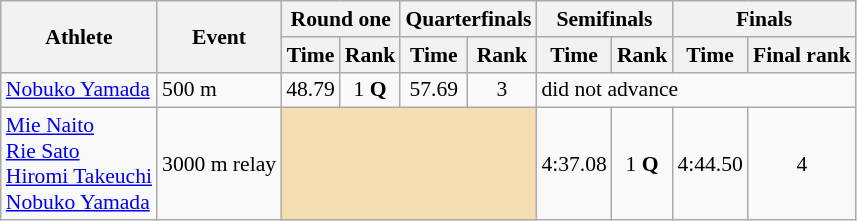<table class="wikitable" style="font-size:90%">
<tr>
<th rowspan="2">Athlete</th>
<th rowspan="2">Event</th>
<th colspan="2">Round one</th>
<th colspan="2">Quarterfinals</th>
<th colspan="2">Semifinals</th>
<th colspan="2">Finals</th>
</tr>
<tr>
<th>Time</th>
<th>Rank</th>
<th>Time</th>
<th>Rank</th>
<th>Time</th>
<th>Rank</th>
<th>Time</th>
<th>Final rank</th>
</tr>
<tr>
<td><a href='#'>Nobuko Yamada</a></td>
<td>500 m</td>
<td align="center">48.79</td>
<td align="center">1 <strong>Q</strong></td>
<td align="center">57.69</td>
<td align="center">3</td>
<td colspan="4">did not advance</td>
</tr>
<tr>
<td><a href='#'>Mie Naito</a><br><a href='#'>Rie Sato</a><br><a href='#'>Hiromi Takeuchi</a><br><a href='#'>Nobuko Yamada</a></td>
<td>3000 m relay</td>
<td colspan=4 bgcolor=wheat></td>
<td align=center>4:37.08</td>
<td align=center>1 <strong>Q</strong></td>
<td align=center>4:44.50</td>
<td align=center>4</td>
</tr>
</table>
